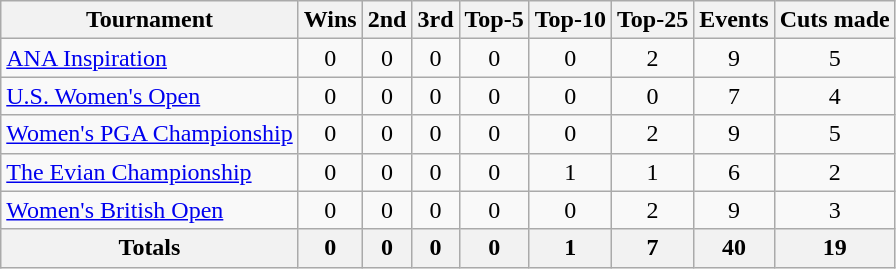<table class=wikitable style=text-align:center>
<tr>
<th>Tournament</th>
<th>Wins</th>
<th>2nd</th>
<th>3rd</th>
<th>Top-5</th>
<th>Top-10</th>
<th>Top-25</th>
<th>Events</th>
<th>Cuts made</th>
</tr>
<tr>
<td align=left><a href='#'>ANA Inspiration</a></td>
<td>0</td>
<td>0</td>
<td>0</td>
<td>0</td>
<td>0</td>
<td>2</td>
<td>9</td>
<td>5</td>
</tr>
<tr>
<td align=left><a href='#'>U.S. Women's Open</a></td>
<td>0</td>
<td>0</td>
<td>0</td>
<td>0</td>
<td>0</td>
<td>0</td>
<td>7</td>
<td>4</td>
</tr>
<tr>
<td align=left><a href='#'>Women's PGA Championship</a></td>
<td>0</td>
<td>0</td>
<td>0</td>
<td>0</td>
<td>0</td>
<td>2</td>
<td>9</td>
<td>5</td>
</tr>
<tr>
<td align=left><a href='#'>The Evian Championship</a></td>
<td>0</td>
<td>0</td>
<td>0</td>
<td>0</td>
<td>1</td>
<td>1</td>
<td>6</td>
<td>2</td>
</tr>
<tr>
<td align=left><a href='#'>Women's British Open</a></td>
<td>0</td>
<td>0</td>
<td>0</td>
<td>0</td>
<td>0</td>
<td>2</td>
<td>9</td>
<td>3</td>
</tr>
<tr>
<th>Totals</th>
<th>0</th>
<th>0</th>
<th>0</th>
<th>0</th>
<th>1</th>
<th>7</th>
<th>40</th>
<th>19</th>
</tr>
</table>
